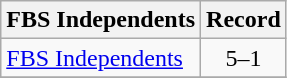<table class="wikitable">
<tr>
<th>FBS Independents</th>
<th>Record</th>
</tr>
<tr>
<td><a href='#'>FBS Independents</a></td>
<td align=center>5–1</td>
</tr>
<tr>
</tr>
</table>
